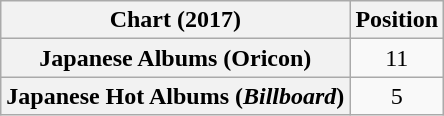<table class="wikitable sortable plainrowheaders" style="text-align:center">
<tr>
<th scope="col">Chart (2017)</th>
<th scope="col">Position</th>
</tr>
<tr>
<th scope="row">Japanese Albums (Oricon)</th>
<td>11</td>
</tr>
<tr>
<th scope="row">Japanese Hot Albums (<em>Billboard</em>)</th>
<td>5</td>
</tr>
</table>
